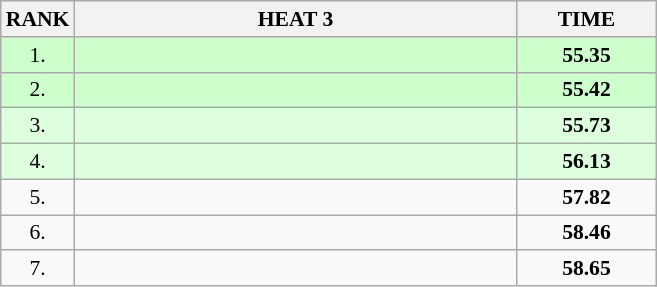<table class="wikitable" style="border-collapse: collapse; font-size: 90%;">
<tr>
<th>RANK</th>
<th style="width: 20em">HEAT 3</th>
<th style="width: 6em">TIME</th>
</tr>
<tr style="background:#ccffcc;">
<td align="center">1.</td>
<td></td>
<td align="center"><strong>55.35</strong></td>
</tr>
<tr style="background:#ccffcc;">
<td align="center">2.</td>
<td></td>
<td align="center"><strong>55.42</strong></td>
</tr>
<tr style="background:#ddffdd;">
<td align="center">3.</td>
<td></td>
<td align="center"><strong>55.73</strong></td>
</tr>
<tr style="background:#ddffdd;">
<td align="center">4.</td>
<td></td>
<td align="center"><strong>56.13</strong></td>
</tr>
<tr>
<td align="center">5.</td>
<td></td>
<td align="center"><strong>57.82</strong></td>
</tr>
<tr>
<td align="center">6.</td>
<td></td>
<td align="center"><strong>58.46</strong></td>
</tr>
<tr>
<td align="center">7.</td>
<td></td>
<td align="center"><strong>58.65</strong></td>
</tr>
</table>
